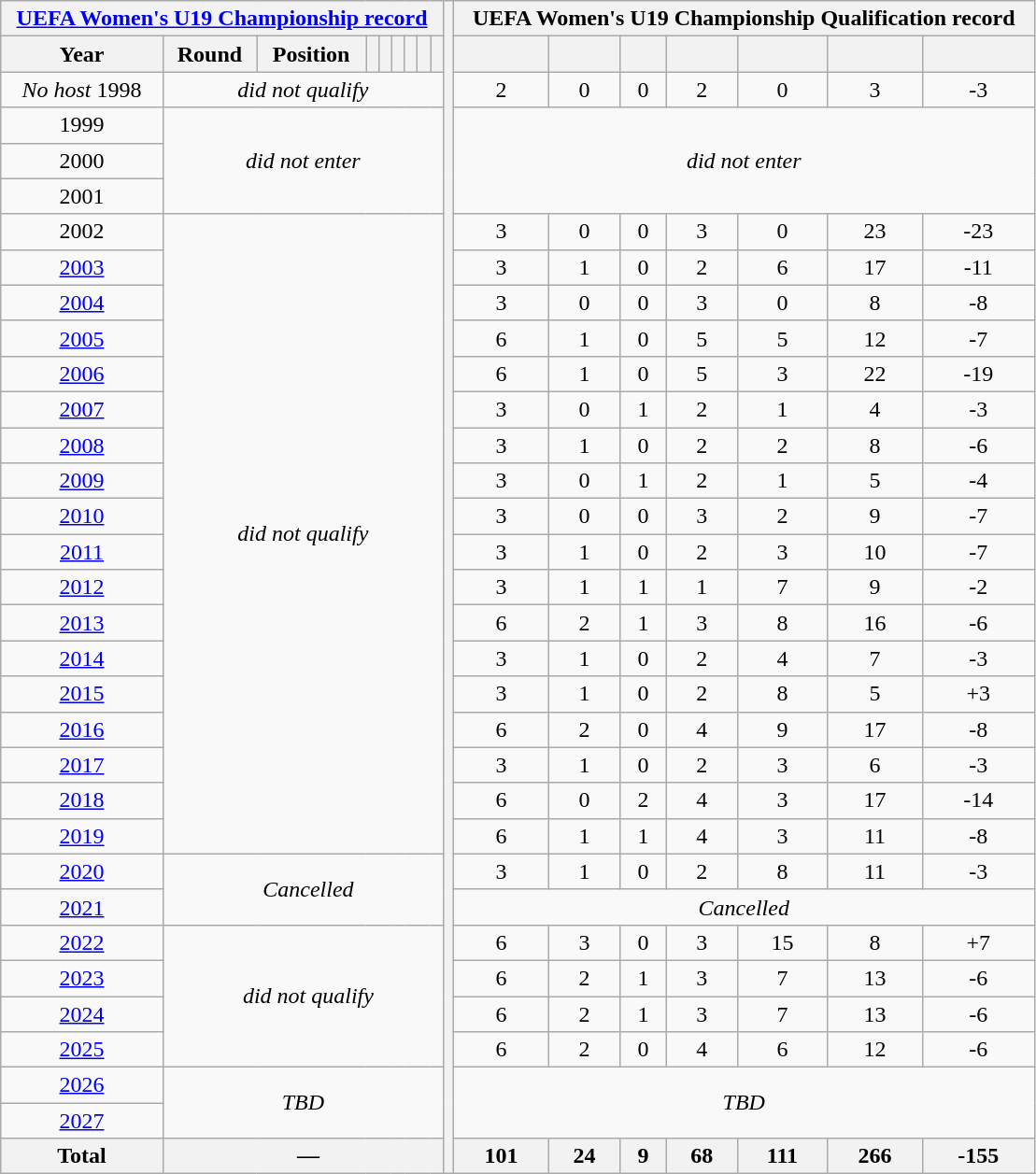<table class="wikitable" style="text-align: center;">
<tr>
<th colspan=9><a href='#'>UEFA Women's U19 Championship record</a></th>
<th width=1% rowspan=39></th>
<th colspan=7>UEFA Women's U19 Championship Qualification record</th>
</tr>
<tr>
<th>Year</th>
<th>Round</th>
<th>Position</th>
<th></th>
<th></th>
<th></th>
<th></th>
<th></th>
<th></th>
<th></th>
<th></th>
<th></th>
<th></th>
<th></th>
<th></th>
<th></th>
</tr>
<tr>
<td><em>No host</em> 1998</td>
<td colspan=8><em>did not qualify</em></td>
<td>2</td>
<td>0</td>
<td>0</td>
<td>2</td>
<td>0</td>
<td>3</td>
<td>-3</td>
</tr>
<tr>
<td> 1999</td>
<td rowspan=3 colspan=8><em>did not enter</em></td>
<td rowspan=3 colspan=7><em>did not enter</em></td>
</tr>
<tr>
<td> 2000</td>
</tr>
<tr>
<td> 2001</td>
</tr>
<tr>
<td> 2002</td>
<td rowspan=18 colspan=8><em>did not qualify</em></td>
<td>3</td>
<td>0</td>
<td>0</td>
<td>3</td>
<td>0</td>
<td>23</td>
<td>-23</td>
</tr>
<tr>
<td> <a href='#'>2003</a></td>
<td>3</td>
<td>1</td>
<td>0</td>
<td>2</td>
<td>6</td>
<td>17</td>
<td>-11</td>
</tr>
<tr>
<td> <a href='#'>2004</a></td>
<td>3</td>
<td>0</td>
<td>0</td>
<td>3</td>
<td>0</td>
<td>8</td>
<td>-8</td>
</tr>
<tr>
<td> <a href='#'>2005</a></td>
<td>6</td>
<td>1</td>
<td>0</td>
<td>5</td>
<td>5</td>
<td>12</td>
<td>-7</td>
</tr>
<tr>
<td> <a href='#'>2006</a></td>
<td>6</td>
<td>1</td>
<td>0</td>
<td>5</td>
<td>3</td>
<td>22</td>
<td>-19</td>
</tr>
<tr>
<td> <a href='#'>2007</a></td>
<td>3</td>
<td>0</td>
<td>1</td>
<td>2</td>
<td>1</td>
<td>4</td>
<td>-3</td>
</tr>
<tr>
<td> <a href='#'>2008</a></td>
<td>3</td>
<td>1</td>
<td>0</td>
<td>2</td>
<td>2</td>
<td>8</td>
<td>-6</td>
</tr>
<tr>
<td> <a href='#'>2009</a></td>
<td>3</td>
<td>0</td>
<td>1</td>
<td>2</td>
<td>1</td>
<td>5</td>
<td>-4</td>
</tr>
<tr>
<td> <a href='#'>2010</a></td>
<td>3</td>
<td>0</td>
<td>0</td>
<td>3</td>
<td>2</td>
<td>9</td>
<td>-7</td>
</tr>
<tr>
<td> <a href='#'>2011</a></td>
<td>3</td>
<td>1</td>
<td>0</td>
<td>2</td>
<td>3</td>
<td>10</td>
<td>-7</td>
</tr>
<tr>
<td> <a href='#'>2012</a></td>
<td>3</td>
<td>1</td>
<td>1</td>
<td>1</td>
<td>7</td>
<td>9</td>
<td>-2</td>
</tr>
<tr>
<td> <a href='#'>2013</a></td>
<td>6</td>
<td>2</td>
<td>1</td>
<td>3</td>
<td>8</td>
<td>16</td>
<td>-6</td>
</tr>
<tr>
<td> <a href='#'>2014</a></td>
<td>3</td>
<td>1</td>
<td>0</td>
<td>2</td>
<td>4</td>
<td>7</td>
<td>-3</td>
</tr>
<tr>
<td> <a href='#'>2015</a></td>
<td>3</td>
<td>1</td>
<td>0</td>
<td>2</td>
<td>8</td>
<td>5</td>
<td>+3</td>
</tr>
<tr>
<td> <a href='#'>2016</a></td>
<td>6</td>
<td>2</td>
<td>0</td>
<td>4</td>
<td>9</td>
<td>17</td>
<td>-8</td>
</tr>
<tr>
<td> <a href='#'>2017</a></td>
<td>3</td>
<td>1</td>
<td>0</td>
<td>2</td>
<td>3</td>
<td>6</td>
<td>-3</td>
</tr>
<tr>
<td> <a href='#'>2018</a></td>
<td>6</td>
<td>0</td>
<td>2</td>
<td>4</td>
<td>3</td>
<td>17</td>
<td>-14</td>
</tr>
<tr>
<td> <a href='#'>2019</a></td>
<td>6</td>
<td>1</td>
<td>1</td>
<td>4</td>
<td>3</td>
<td>11</td>
<td>-8</td>
</tr>
<tr>
<td> <a href='#'>2020</a></td>
<td rowspan=2 colspan=9><em>Cancelled</em></td>
<td>3</td>
<td>1</td>
<td>0</td>
<td>2</td>
<td>8</td>
<td>11</td>
<td>-3</td>
</tr>
<tr>
<td> <a href='#'>2021</a></td>
<td colspan=7><em>Cancelled</em></td>
</tr>
<tr>
<td> <a href='#'>2022</a></td>
<td rowspan=4 colspan=9><em>did not qualify</em></td>
<td>6</td>
<td>3</td>
<td>0</td>
<td>3</td>
<td>15</td>
<td>8</td>
<td>+7</td>
</tr>
<tr>
<td> <a href='#'>2023</a></td>
<td>6</td>
<td>2</td>
<td>1</td>
<td>3</td>
<td>7</td>
<td>13</td>
<td>-6</td>
</tr>
<tr>
<td> <a href='#'>2024</a></td>
<td>6</td>
<td>2</td>
<td>1</td>
<td>3</td>
<td>7</td>
<td>13</td>
<td>-6</td>
</tr>
<tr>
<td> <a href='#'>2025</a></td>
<td>6</td>
<td>2</td>
<td>0</td>
<td>4</td>
<td>6</td>
<td>12</td>
<td>-6</td>
</tr>
<tr>
<td> <a href='#'>2026</a></td>
<td rowspan=2 colspan=8><em>TBD</em></td>
<td rowspan=2 colspan=8><em>TBD</em></td>
</tr>
<tr>
<td> <a href='#'>2027</a></td>
</tr>
<tr>
<th><strong>Total</strong></th>
<th colspan=9><strong>—</strong></th>
<th><strong>101</strong></th>
<th><strong>24</strong></th>
<th><strong>9</strong></th>
<th><strong>68</strong></th>
<th><strong>111</strong></th>
<th><strong>266</strong></th>
<th><strong>-155</strong></th>
</tr>
</table>
